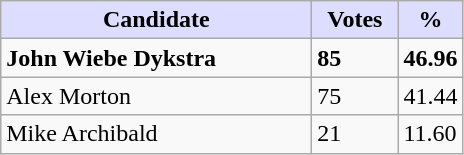<table class="wikitable">
<tr>
<th style="background:#ddf; width:200px;">Candidate</th>
<th style="background:#ddf; width:50px;">Votes</th>
<th style="background:#ddf; width:30px;">%</th>
</tr>
<tr>
<td><strong>John Wiebe Dykstra</strong></td>
<td><strong>85</strong></td>
<td><strong>46.96</strong></td>
</tr>
<tr>
<td>Alex Morton</td>
<td>75</td>
<td>41.44</td>
</tr>
<tr>
<td>Mike Archibald</td>
<td>21</td>
<td>11.60</td>
</tr>
</table>
